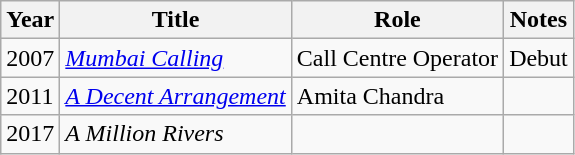<table class="wikitable">
<tr>
<th>Year</th>
<th>Title</th>
<th>Role</th>
<th>Notes</th>
</tr>
<tr>
<td>2007</td>
<td><em><a href='#'>Mumbai Calling</a></em></td>
<td>Call Centre Operator</td>
<td>Debut</td>
</tr>
<tr>
<td>2011</td>
<td><em><a href='#'>A Decent Arrangement</a></em></td>
<td>Amita Chandra</td>
<td></td>
</tr>
<tr>
<td>2017</td>
<td><em>A Million Rivers</em></td>
<td></td>
<td></td>
</tr>
</table>
